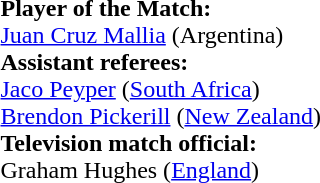<table style="width:100%">
<tr>
<td><br><strong>Player of the Match:</strong>
<br><a href='#'>Juan Cruz Mallia</a> (Argentina)<br><strong>Assistant referees:</strong>
<br><a href='#'>Jaco Peyper</a> (<a href='#'>South Africa</a>)
<br><a href='#'>Brendon Pickerill</a> (<a href='#'>New Zealand</a>)
<br><strong>Television match official:</strong>
<br>Graham Hughes (<a href='#'>England</a>)</td>
</tr>
</table>
